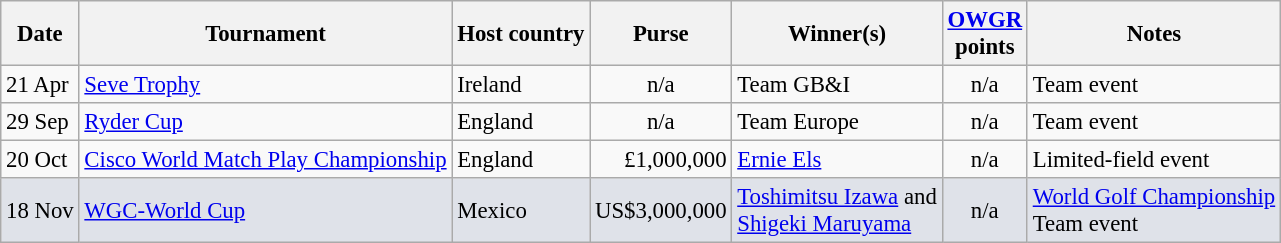<table class="wikitable" style="font-size:95%">
<tr>
<th>Date</th>
<th>Tournament</th>
<th>Host country</th>
<th>Purse</th>
<th>Winner(s)</th>
<th><a href='#'>OWGR</a><br>points</th>
<th>Notes</th>
</tr>
<tr>
<td>21 Apr</td>
<td><a href='#'>Seve Trophy</a></td>
<td>Ireland</td>
<td align=center>n/a</td>
<td> Team GB&I</td>
<td align=center>n/a</td>
<td>Team event</td>
</tr>
<tr>
<td>29 Sep</td>
<td><a href='#'>Ryder Cup</a></td>
<td>England</td>
<td align=center>n/a</td>
<td> Team Europe</td>
<td align=center>n/a</td>
<td>Team event</td>
</tr>
<tr>
<td>20 Oct</td>
<td><a href='#'>Cisco World Match Play Championship</a></td>
<td>England</td>
<td align=right>£1,000,000</td>
<td> <a href='#'>Ernie Els</a></td>
<td align=center>n/a</td>
<td>Limited-field event</td>
</tr>
<tr style="background:#dfe2e9;">
<td>18 Nov</td>
<td><a href='#'>WGC-World Cup</a></td>
<td>Mexico</td>
<td align=right>US$3,000,000</td>
<td> <a href='#'>Toshimitsu Izawa</a> and<br> <a href='#'>Shigeki Maruyama</a></td>
<td align=center>n/a</td>
<td><a href='#'>World Golf Championship</a><br>Team event</td>
</tr>
</table>
